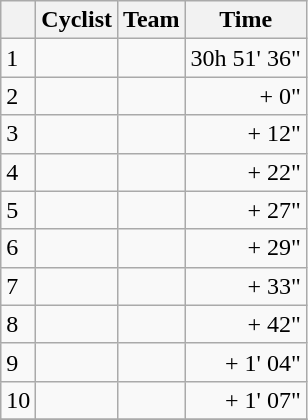<table class="wikitable">
<tr>
<th></th>
<th>Cyclist</th>
<th>Team</th>
<th>Time</th>
</tr>
<tr>
<td>1</td>
<td></td>
<td></td>
<td align="right">30h 51' 36"</td>
</tr>
<tr>
<td>2</td>
<td></td>
<td></td>
<td align="right">+ 0"</td>
</tr>
<tr>
<td>3</td>
<td></td>
<td></td>
<td align="right">+ 12"</td>
</tr>
<tr>
<td>4</td>
<td></td>
<td></td>
<td align="right">+ 22"</td>
</tr>
<tr>
<td>5</td>
<td> </td>
<td></td>
<td align="right">+ 27"</td>
</tr>
<tr>
<td>6</td>
<td></td>
<td></td>
<td align="right">+ 29"</td>
</tr>
<tr>
<td>7</td>
<td></td>
<td></td>
<td align="right">+ 33"</td>
</tr>
<tr>
<td>8</td>
<td></td>
<td></td>
<td align="right">+ 42"</td>
</tr>
<tr>
<td>9</td>
<td></td>
<td></td>
<td align="right">+ 1' 04"</td>
</tr>
<tr>
<td>10</td>
<td></td>
<td></td>
<td align="right">+ 1' 07"</td>
</tr>
<tr>
</tr>
</table>
